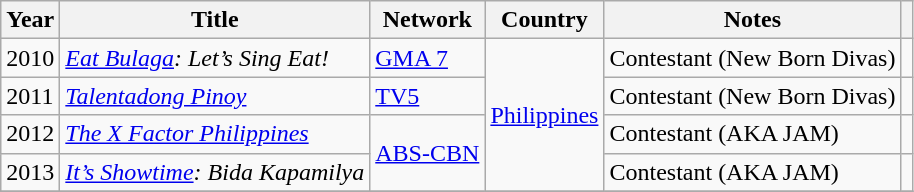<table class="wikitable sortable">
<tr>
<th>Year</th>
<th>Title</th>
<th>Network</th>
<th>Country</th>
<th class="unsortable">Notes</th>
<th class="unsortable"></th>
</tr>
<tr>
<td>2010</td>
<td><em><a href='#'>Eat Bulaga</a>: Let’s Sing Eat!</em></td>
<td><a href='#'>GMA 7</a></td>
<td rowspan="4"><a href='#'>Philippines</a></td>
<td>Contestant (New Born Divas)</td>
<td></td>
</tr>
<tr>
<td>2011</td>
<td><em><a href='#'>Talentadong Pinoy</a></em></td>
<td><a href='#'>TV5</a></td>
<td>Contestant (New Born Divas)</td>
<td></td>
</tr>
<tr>
<td>2012</td>
<td><em><a href='#'>The X Factor Philippines</a></em></td>
<td rowspan="2"><a href='#'>ABS-CBN</a></td>
<td>Contestant (AKA JAM)</td>
<td style="text-align:center;"></td>
</tr>
<tr>
<td>2013</td>
<td><em><a href='#'>It’s Showtime</a>: Bida Kapamilya</em></td>
<td>Contestant (AKA JAM)</td>
<td></td>
</tr>
<tr>
</tr>
</table>
